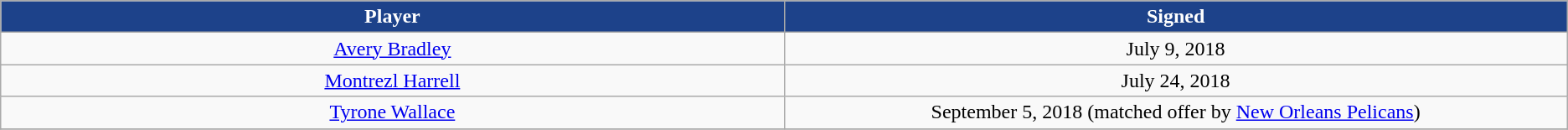<table class="wikitable sortable sortable">
<tr>
<th style="background:#1d428a; color:white" width="10%">Player</th>
<th style="background:#1d428a; color:white" width="10%">Signed</th>
</tr>
<tr style="text-align: center">
<td><a href='#'>Avery Bradley</a></td>
<td>July 9, 2018</td>
</tr>
<tr style="text-align: center">
<td><a href='#'>Montrezl Harrell</a></td>
<td>July 24, 2018</td>
</tr>
<tr style="text-align: center">
<td><a href='#'>Tyrone Wallace</a></td>
<td>September 5, 2018 (matched offer by <a href='#'>New Orleans Pelicans</a>)</td>
</tr>
<tr>
</tr>
</table>
